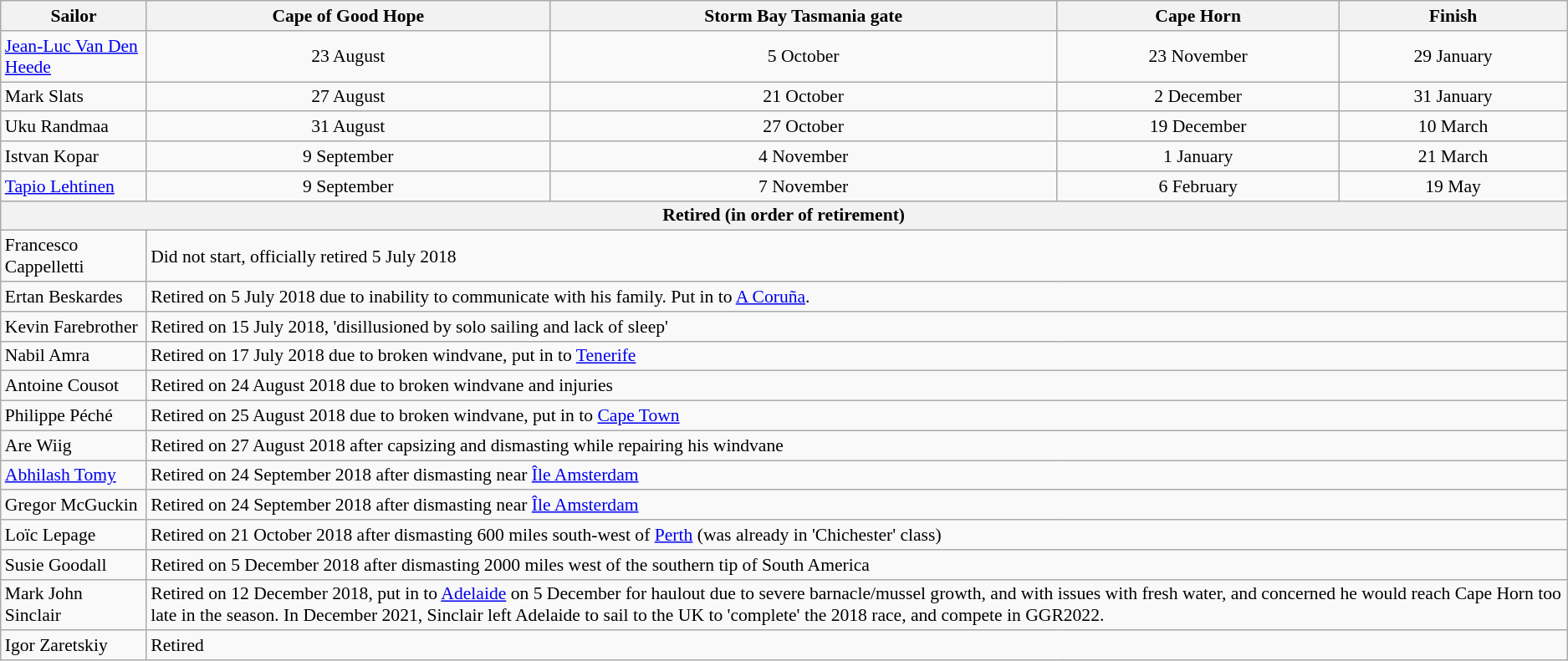<table class="wikitable" style="font-size:90%">
<tr>
<th>Sailor</th>
<th>Cape of Good Hope</th>
<th>Storm Bay Tasmania gate</th>
<th>Cape Horn</th>
<th>Finish</th>
</tr>
<tr>
<td> <a href='#'>Jean-Luc Van Den Heede</a></td>
<td align=center>23 August</td>
<td align=center>5 October</td>
<td align=center>23 November</td>
<td align=center>29 January</td>
</tr>
<tr>
<td> Mark Slats</td>
<td align=center>27 August</td>
<td align=center>21 October</td>
<td align=center>2 December</td>
<td align=center>31 January</td>
</tr>
<tr>
<td> Uku Randmaa</td>
<td align=center>31 August</td>
<td align=center>27 October</td>
<td align=center>19 December</td>
<td align=center>10 March</td>
</tr>
<tr>
<td> Istvan Kopar</td>
<td align=center>9 September</td>
<td align=center>4 November</td>
<td align=center>1 January</td>
<td align=center>21 March</td>
</tr>
<tr>
<td> <a href='#'>Tapio Lehtinen</a></td>
<td align=center>9 September</td>
<td align=center>7 November</td>
<td align=center>6 February</td>
<td align=center>19 May</td>
</tr>
<tr>
<th colspan="6">Retired (in order of retirement)</th>
</tr>
<tr>
<td> Francesco Cappelletti</td>
<td colspan="5">Did not start, officially retired 5 July 2018</td>
</tr>
<tr>
<td> Ertan Beskardes</td>
<td colspan="5">Retired on 5 July 2018 due to inability to communicate with his family. Put in to <a href='#'>A Coruña</a>.</td>
</tr>
<tr>
<td> Kevin Farebrother</td>
<td colspan="5">Retired on 15 July 2018, 'disillusioned by solo sailing and lack of sleep'</td>
</tr>
<tr>
<td> Nabil Amra</td>
<td colspan="5">Retired on 17 July 2018 due to broken windvane, put in to <a href='#'>Tenerife</a></td>
</tr>
<tr>
<td> Antoine Cousot</td>
<td colspan="5">Retired on 24 August 2018 due to broken windvane and injuries</td>
</tr>
<tr>
<td> Philippe Péché</td>
<td colspan="5">Retired on 25 August 2018 due to broken windvane, put in to <a href='#'>Cape Town</a></td>
</tr>
<tr>
<td> Are Wiig</td>
<td colspan="5">Retired on 27 August 2018 after capsizing and dismasting while repairing his windvane</td>
</tr>
<tr>
<td> <a href='#'>Abhilash Tomy</a></td>
<td colspan="5">Retired on 24 September 2018 after dismasting near <a href='#'>Île Amsterdam</a></td>
</tr>
<tr>
<td> Gregor McGuckin</td>
<td colspan="5">Retired on 24 September 2018 after dismasting near <a href='#'>Île Amsterdam</a></td>
</tr>
<tr>
<td> Loïc Lepage</td>
<td colspan="5">Retired on 21 October 2018 after dismasting 600 miles south-west of <a href='#'>Perth</a> (was already in 'Chichester' class)</td>
</tr>
<tr>
<td> Susie Goodall</td>
<td colspan="5">Retired on 5 December 2018 after dismasting 2000 miles west of the southern tip of South America</td>
</tr>
<tr>
<td> Mark John Sinclair</td>
<td colspan="5">Retired on 12 December 2018, put in to <a href='#'>Adelaide</a> on 5 December for haulout due to severe barnacle/mussel growth, and with issues with fresh water, and concerned he would reach Cape Horn too late in the season. In December 2021, Sinclair left Adelaide to sail to the UK to 'complete' the 2018 race, and compete in GGR2022.</td>
</tr>
<tr>
<td> Igor Zaretskiy</td>
<td colspan="5">Retired</td>
</tr>
</table>
